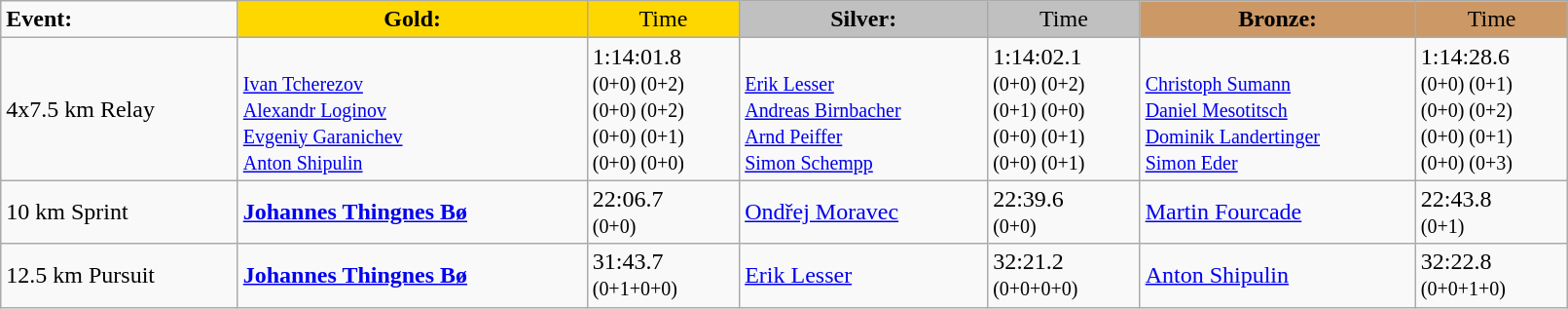<table class="wikitable" width=85%>
<tr>
<td><strong>Event:</strong></td>
<td style="text-align:center;background-color:gold;"><strong>Gold:</strong></td>
<td style="text-align:center;background-color:gold;">Time</td>
<td style="text-align:center;background-color:silver;"><strong>Silver:</strong></td>
<td style="text-align:center;background-color:silver;">Time</td>
<td style="text-align:center;background-color:#CC9966;"><strong>Bronze:</strong></td>
<td style="text-align:center;background-color:#CC9966;">Time</td>
</tr>
<tr>
<td>4x7.5 km Relay<br></td>
<td><strong></strong><br><small><a href='#'>Ivan Tcherezov</a><br><a href='#'>Alexandr Loginov</a><br><a href='#'>Evgeniy Garanichev</a><br><a href='#'>Anton Shipulin</a></small></td>
<td>1:14:01.8<br><small>(0+0) (0+2)<br>(0+0) (0+2)<br>(0+0) (0+1)<br>(0+0) (0+0)</small></td>
<td><br><small><a href='#'>Erik Lesser</a><br><a href='#'>Andreas Birnbacher</a><br><a href='#'>Arnd Peiffer</a><br><a href='#'>Simon Schempp</a></small></td>
<td>1:14:02.1<br><small>(0+0) (0+2)<br>(0+1) (0+0)<br>(0+0) (0+1)<br>(0+0) (0+1)</small></td>
<td><br><small><a href='#'>Christoph Sumann</a><br><a href='#'>Daniel Mesotitsch</a><br><a href='#'>Dominik Landertinger</a><br><a href='#'>Simon Eder</a></small></td>
<td>1:14:28.6<br><small>(0+0) (0+1)<br>(0+0) (0+2)<br>(0+0) (0+1)<br>(0+0) (0+3)</small></td>
</tr>
<tr>
<td>10 km Sprint<br></td>
<td><strong><a href='#'>Johannes Thingnes Bø</a></strong><br><small></small></td>
<td>22:06.7<br><small>(0+0)</small></td>
<td><a href='#'>Ondřej Moravec</a><br><small></small></td>
<td>22:39.6<br><small>(0+0)</small></td>
<td><a href='#'>Martin Fourcade</a><br><small></small></td>
<td>22:43.8<br><small>(0+1)</small></td>
</tr>
<tr>
<td>12.5 km Pursuit<br></td>
<td><strong><a href='#'>Johannes Thingnes Bø</a></strong><br><small></small></td>
<td>31:43.7<br><small>(0+1+0+0)</small></td>
<td><a href='#'>Erik Lesser</a><br><small></small></td>
<td>32:21.2<br><small>(0+0+0+0)</small></td>
<td><a href='#'>Anton Shipulin</a><br><small></small></td>
<td>32:22.8<br><small>(0+0+1+0)</small></td>
</tr>
</table>
